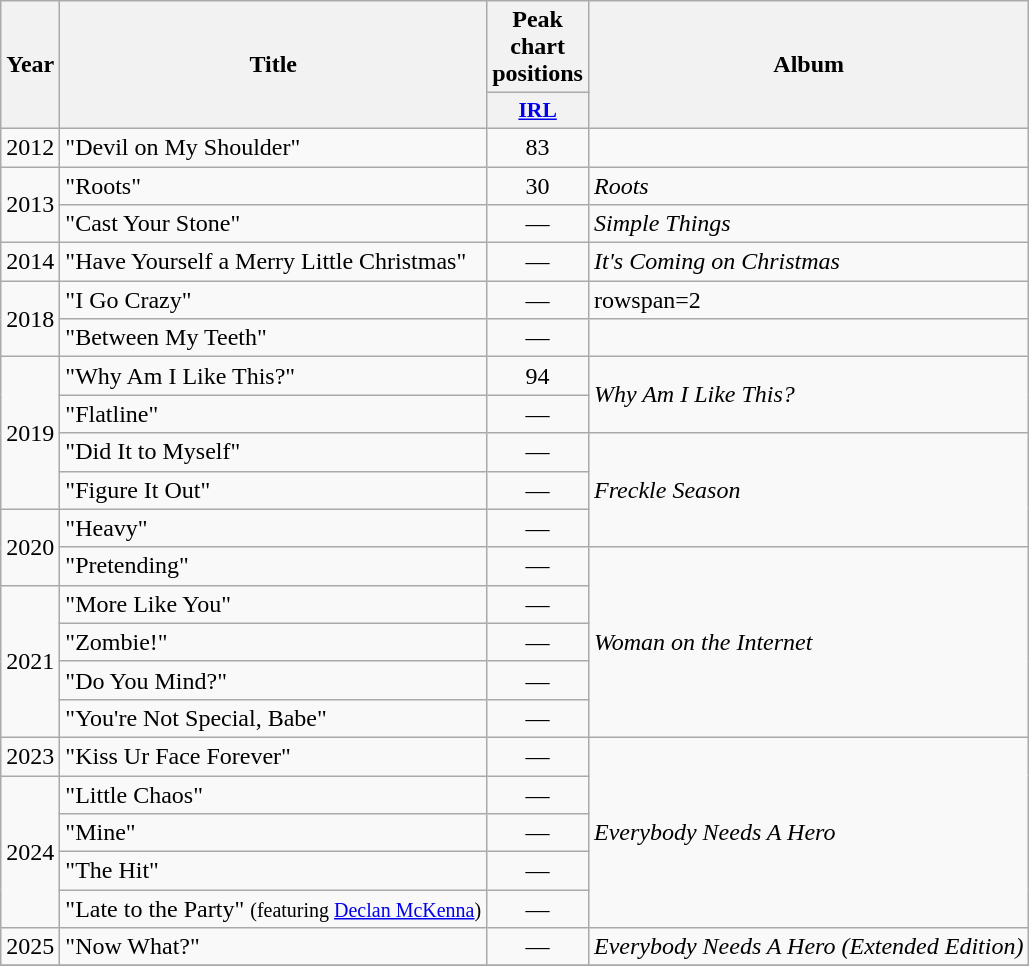<table class="wikitable">
<tr>
<th rowspan="2" scope="col">Year</th>
<th rowspan="2" scope="col">Title</th>
<th colspan="1" scope="col">Peak chart positions</th>
<th rowspan="2" scope="col">Album</th>
</tr>
<tr>
<th scope="col" style="width:3em;font-size:90%;"><a href='#'>IRL</a><br></th>
</tr>
<tr>
<td>2012</td>
<td>"Devil on My Shoulder"</td>
<td align="center">83</td>
<td></td>
</tr>
<tr>
<td rowspan="2">2013</td>
<td>"Roots"</td>
<td align="center">30</td>
<td><em>Roots</em></td>
</tr>
<tr>
<td>"Cast Your Stone"</td>
<td align="center">—</td>
<td><em>Simple Things</em></td>
</tr>
<tr>
<td>2014</td>
<td>"Have Yourself a Merry Little Christmas"</td>
<td align="center">—</td>
<td><em>It's Coming on Christmas</em></td>
</tr>
<tr>
<td rowspan="2">2018</td>
<td>"I Go Crazy"</td>
<td align="center">—</td>
<td>rowspan=2 </td>
</tr>
<tr>
<td>"Between My Teeth"</td>
<td align="center">—</td>
</tr>
<tr>
<td rowspan="4">2019</td>
<td>"Why Am I Like This?"</td>
<td align="center">94<br></td>
<td rowspan="2"><em>Why Am I Like This?</em></td>
</tr>
<tr>
<td>"Flatline"</td>
<td align="center">—</td>
</tr>
<tr>
<td>"Did It to Myself"</td>
<td align="center">—</td>
<td rowspan="3"><em>Freckle Season</em></td>
</tr>
<tr>
<td>"Figure It Out"</td>
<td align="center">—</td>
</tr>
<tr>
<td rowspan="2">2020</td>
<td>"Heavy"</td>
<td align="center">—</td>
</tr>
<tr>
<td>"Pretending"</td>
<td align="center">—</td>
<td rowspan="5"><em>Woman on the Internet</em></td>
</tr>
<tr>
<td rowspan="4">2021</td>
<td>"More Like You"</td>
<td align="center">—</td>
</tr>
<tr>
<td>"Zombie!"</td>
<td align="center">—</td>
</tr>
<tr>
<td>"Do You Mind?"</td>
<td align="center">—</td>
</tr>
<tr>
<td>"You're Not Special, Babe"</td>
<td align="center">—</td>
</tr>
<tr>
<td>2023</td>
<td>"Kiss Ur Face Forever"</td>
<td align="center">—</td>
<td rowspan="5"><em>Everybody Needs A Hero</em></td>
</tr>
<tr>
<td rowspan="4">2024</td>
<td>"Little Chaos"</td>
<td align="center">—</td>
</tr>
<tr>
<td>"Mine"</td>
<td align="center">—</td>
</tr>
<tr>
<td>"The Hit"</td>
<td align="center">—</td>
</tr>
<tr>
<td>"Late to the Party" <small>(featuring <a href='#'>Declan McKenna</a>)</small></td>
<td align="center">—</td>
</tr>
<tr>
<td>2025</td>
<td>"Now What?"</td>
<td align="center">—</td>
<td><em>Everybody Needs A Hero (Extended Edition)</em></td>
</tr>
<tr>
</tr>
</table>
